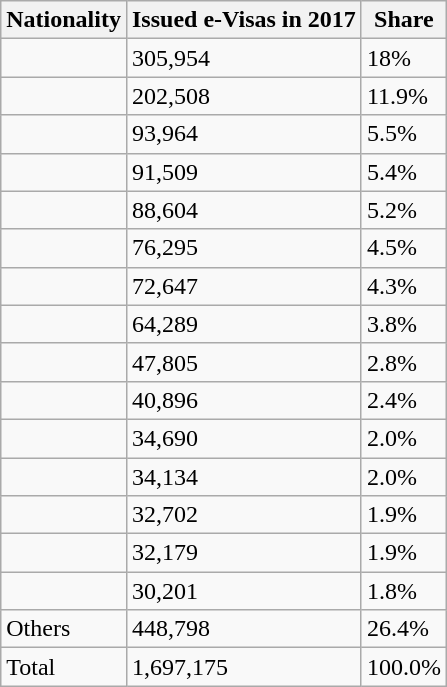<table class="wikitable sortable">
<tr>
<th>Nationality</th>
<th>Issued e-Visas in 2017</th>
<th>Share</th>
</tr>
<tr>
<td></td>
<td>305,954</td>
<td>18%</td>
</tr>
<tr>
<td></td>
<td>202,508</td>
<td>11.9%</td>
</tr>
<tr>
<td></td>
<td>93,964</td>
<td>5.5%</td>
</tr>
<tr>
<td></td>
<td>91,509</td>
<td>5.4%</td>
</tr>
<tr>
<td></td>
<td>88,604</td>
<td>5.2%</td>
</tr>
<tr>
<td></td>
<td>76,295</td>
<td>4.5%</td>
</tr>
<tr>
<td></td>
<td>72,647</td>
<td>4.3%</td>
</tr>
<tr>
<td></td>
<td>64,289</td>
<td>3.8%</td>
</tr>
<tr>
<td></td>
<td>47,805</td>
<td>2.8%</td>
</tr>
<tr>
<td></td>
<td>40,896</td>
<td>2.4%</td>
</tr>
<tr>
<td></td>
<td>34,690</td>
<td>2.0%</td>
</tr>
<tr>
<td></td>
<td>34,134</td>
<td>2.0%</td>
</tr>
<tr>
<td></td>
<td>32,702</td>
<td>1.9%</td>
</tr>
<tr>
<td></td>
<td>32,179</td>
<td>1.9%</td>
</tr>
<tr>
<td></td>
<td>30,201</td>
<td>1.8%</td>
</tr>
<tr>
<td>Others</td>
<td>448,798</td>
<td>26.4%</td>
</tr>
<tr>
<td>Total</td>
<td>1,697,175</td>
<td>100.0%</td>
</tr>
</table>
